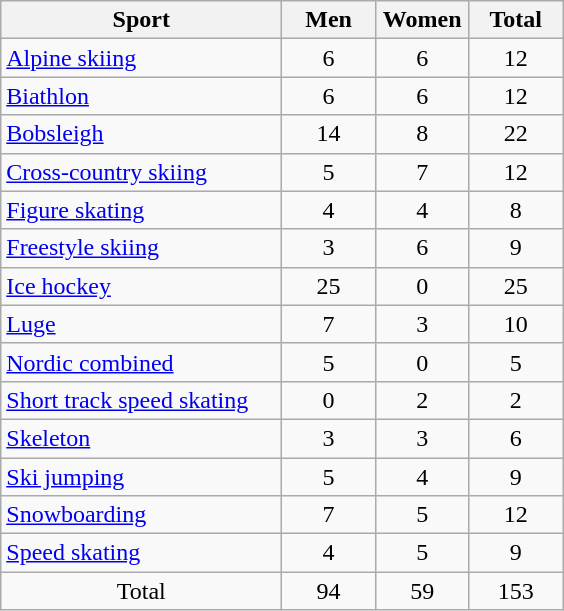<table class="wikitable sortable" style="text-align:center">
<tr>
<th width=180>Sport</th>
<th width=55>Men</th>
<th width=55>Women</th>
<th width=55>Total</th>
</tr>
<tr>
<td align=left><a href='#'>Alpine skiing</a></td>
<td>6</td>
<td>6</td>
<td>12</td>
</tr>
<tr>
<td align=left><a href='#'>Biathlon</a></td>
<td>6</td>
<td>6</td>
<td>12</td>
</tr>
<tr>
<td align=left><a href='#'>Bobsleigh</a></td>
<td>14</td>
<td>8</td>
<td>22</td>
</tr>
<tr>
<td align=left><a href='#'>Cross-country skiing</a></td>
<td>5</td>
<td>7</td>
<td>12</td>
</tr>
<tr>
<td align=left><a href='#'>Figure skating</a></td>
<td>4</td>
<td>4</td>
<td>8</td>
</tr>
<tr>
<td align=left><a href='#'>Freestyle skiing</a></td>
<td>3</td>
<td>6</td>
<td>9</td>
</tr>
<tr>
<td align=left><a href='#'>Ice hockey</a></td>
<td>25</td>
<td>0</td>
<td>25</td>
</tr>
<tr>
<td align=left><a href='#'>Luge</a></td>
<td>7</td>
<td>3</td>
<td>10</td>
</tr>
<tr>
<td align=left><a href='#'>Nordic combined</a></td>
<td>5</td>
<td>0</td>
<td>5</td>
</tr>
<tr>
<td align=left><a href='#'>Short track speed skating</a></td>
<td>0</td>
<td>2</td>
<td>2</td>
</tr>
<tr>
<td align=left><a href='#'>Skeleton</a></td>
<td>3</td>
<td>3</td>
<td>6</td>
</tr>
<tr>
<td align=left><a href='#'>Ski jumping</a></td>
<td>5</td>
<td>4</td>
<td>9</td>
</tr>
<tr>
<td align=left><a href='#'>Snowboarding</a></td>
<td>7</td>
<td>5</td>
<td>12</td>
</tr>
<tr>
<td align=left><a href='#'>Speed skating</a></td>
<td>4</td>
<td>5</td>
<td>9</td>
</tr>
<tr>
<td>Total</td>
<td>94</td>
<td>59</td>
<td>153</td>
</tr>
</table>
